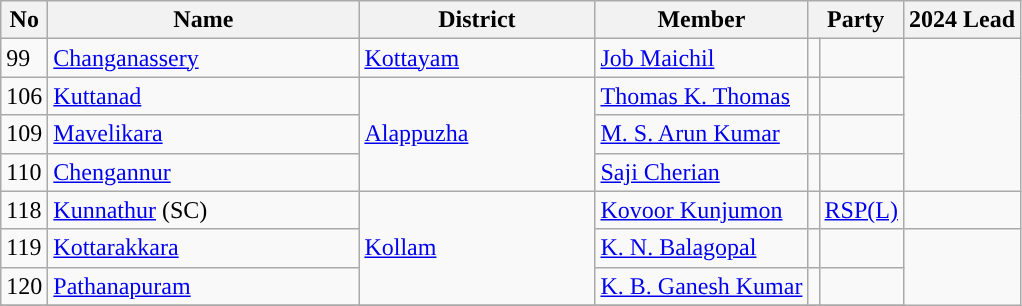<table class="wikitable sortable">
<tr>
<th>No</th>
<th width="200px">Name</th>
<th width="150px">District</th>
<th>Member</th>
<th colspan=2>Party</th>
<th colspan=2>2024 Lead</th>
</tr>
<tr>
<td>99</td>
<td><a href='#'>Changanassery</a></td>
<td><a href='#'>Kottayam</a></td>
<td><a href='#'>Job Maichil</a></td>
<td></td>
<td></td>
</tr>
<tr>
<td>106</td>
<td><a href='#'>Kuttanad</a></td>
<td rowspan=3><a href='#'>Alappuzha</a></td>
<td><a href='#'>Thomas K. Thomas</a></td>
<td></td>
<td></td>
</tr>
<tr>
<td>109</td>
<td><a href='#'>Mavelikara</a></td>
<td><a href='#'>M. S. Arun Kumar</a></td>
<td></td>
<td></td>
</tr>
<tr>
<td>110</td>
<td><a href='#'>Chengannur</a></td>
<td><a href='#'>Saji Cherian</a></td>
<td></td>
<td></td>
</tr>
<tr>
<td>118</td>
<td><a href='#'>Kunnathur</a> (SC)</td>
<td rowspan=3><a href='#'>Kollam</a></td>
<td><a href='#'>Kovoor Kunjumon</a></td>
<td style="background-color:"></td>
<td><a href='#'>RSP(L)</a></td>
<td></td>
</tr>
<tr>
<td>119</td>
<td><a href='#'>Kottarakkara</a></td>
<td><a href='#'>K. N. Balagopal</a></td>
<td></td>
<td></td>
</tr>
<tr>
<td>120</td>
<td><a href='#'>Pathanapuram</a></td>
<td><a href='#'>K. B. Ganesh Kumar</a></td>
<td></td>
<td></td>
</tr>
<tr>
</tr>
</table>
